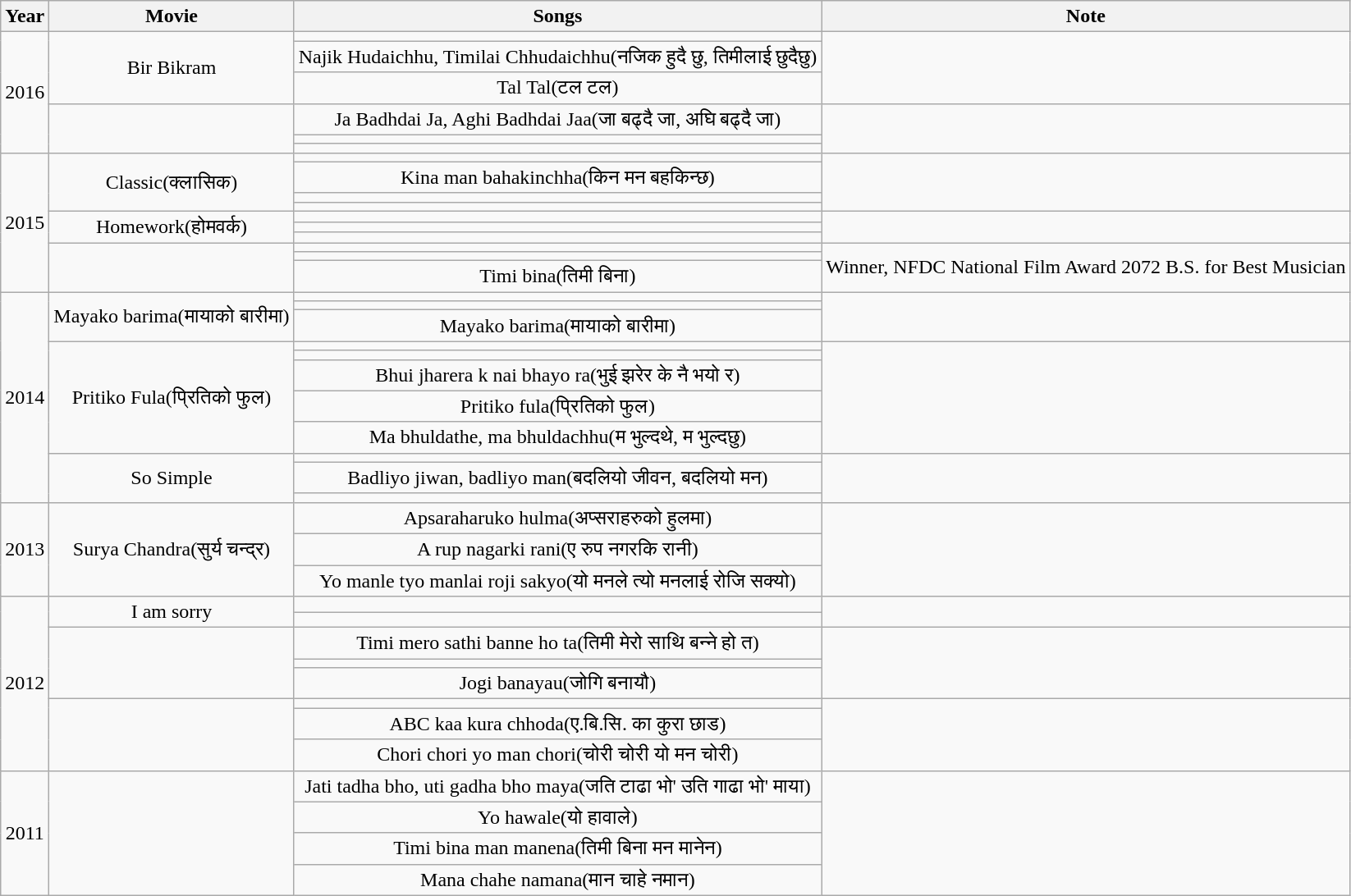<table class="wikitable">
<tr>
<th>Year</th>
<th>Movie</th>
<th>Songs</th>
<th>Note</th>
</tr>
<tr style="text-align:center;">
<td rowspan=6>2016</td>
<td rowspan=3>Bir Bikram</td>
<td></td>
<td rowspan=3></td>
</tr>
<tr style="text-align:center;">
<td>Najik Hudaichhu, Timilai Chhudaichhu(नजिक हुदै छु, तिमीलाई छुदैछु)</td>
</tr>
<tr style="text-align:center;">
<td>Tal Tal(टल टल)</td>
</tr>
<tr style="text-align:center;">
<td rowspan=3></td>
<td>Ja Badhdai Ja, Aghi Badhdai Jaa(जा बढ्दै जा, अघि बढ्दै जा)</td>
<td rowspan=3></td>
</tr>
<tr style="text-align:center;">
<td></td>
</tr>
<tr style="text-align:center;">
<td></td>
</tr>
<tr style="text-align:center;">
<td rowspan=10>2015</td>
<td rowspan=4>Classic(क्लासिक)</td>
<td></td>
<td rowspan=4></td>
</tr>
<tr style="text-align:center;">
<td>Kina man bahakinchha(किन मन बहकिन्छ)</td>
</tr>
<tr style="text-align:center;">
<td></td>
</tr>
<tr style="text-align:center;">
<td></td>
</tr>
<tr style="text-align:center;">
<td rowspan=3>Homework(होमवर्क)</td>
<td></td>
<td rowspan=3></td>
</tr>
<tr style="text-align:center;">
<td></td>
</tr>
<tr style="text-align:center;">
<td></td>
</tr>
<tr style="text-align:center;">
<td rowspan=3></td>
<td></td>
<td rowspan=3>Winner, NFDC National Film Award 2072 B.S. for Best Musician</td>
</tr>
<tr style="text-align:center;">
<td></td>
</tr>
<tr style="text-align:center;">
<td>Timi bina(तिमी बिना)</td>
</tr>
<tr style="text-align:center;">
<td rowspan=11>2014</td>
<td rowspan=3>Mayako barima(मायाको बारीमा)</td>
<td></td>
<td rowspan=3></td>
</tr>
<tr style="text-align:center;">
<td></td>
</tr>
<tr style="text-align:center;">
<td>Mayako barima(मायाको बारीमा)</td>
</tr>
<tr style="text-align:center;">
<td rowspan=5>Pritiko Fula(प्रितिको फुल)</td>
<td></td>
<td rowspan=5></td>
</tr>
<tr style="text-align:center;">
<td></td>
</tr>
<tr style="text-align:center;">
<td>Bhui jharera k nai bhayo ra(भुई झरेर के नै भयो र)</td>
</tr>
<tr style="text-align:center;">
<td>Pritiko fula(प्रितिको फुल)</td>
</tr>
<tr style="text-align:center;">
<td>Ma bhuldathe, ma bhuldachhu(म भुल्दथे, म भुल्दछु)</td>
</tr>
<tr style="text-align:center;">
<td rowspan=3>So Simple</td>
<td></td>
<td rowspan=3></td>
</tr>
<tr style="text-align:center;">
<td>Badliyo jiwan, badliyo man(बदलियो जीवन, बदलियो मन)</td>
</tr>
<tr style="text-align:center;">
<td></td>
</tr>
<tr style="text-align:center;">
<td rowspan=3>2013</td>
<td rowspan=3>Surya Chandra(सुर्य चन्द्र)</td>
<td>Apsaraharuko hulma(अप्सराहरुको हुलमा)</td>
<td rowspan=3></td>
</tr>
<tr style="text-align:center;">
<td>A rup nagarki rani(ए रुप नगरकि रानी)</td>
</tr>
<tr style="text-align:center;">
<td>Yo manle tyo manlai roji sakyo(यो मनले त्यो मनलाई रोजि सक्यो)</td>
</tr>
<tr style="text-align:center;">
<td rowspan=8>2012</td>
<td rowspan=2>I am sorry</td>
<td></td>
<td rowspan=2></td>
</tr>
<tr style="text-align:center;">
<td></td>
</tr>
<tr style="text-align:center;">
<td rowspan=3></td>
<td>Timi mero sathi banne ho ta(तिमी मेरो साथि बन्ने हो त)</td>
<td rowspan=3></td>
</tr>
<tr style="text-align:center;">
<td></td>
</tr>
<tr style="text-align:center;">
<td>Jogi banayau(जोगि बनायौ)</td>
</tr>
<tr style="text-align:center;">
<td rowspan=3></td>
<td></td>
<td rowspan=3></td>
</tr>
<tr style="text-align:center;">
<td>ABC kaa kura chhoda(ए.बि.सि. का कुरा छाड)</td>
</tr>
<tr style="text-align:center;">
<td>Chori chori yo man chori(चोरी चोरी यो मन चोरी)</td>
</tr>
<tr style="text-align:center;">
<td rowspan=4>2011</td>
<td rowspan=4></td>
<td>Jati tadha bho, uti gadha bho maya(जति टाढा भो' उति गाढा भो' माया)</td>
<td rowspan=4></td>
</tr>
<tr style="text-align:center;">
<td>Yo hawale(यो हावाले)</td>
</tr>
<tr style="text-align:center;">
<td>Timi bina man manena(तिमी बिना मन मानेन)</td>
</tr>
<tr style="text-align:center;">
<td>Mana chahe namana(मान चाहे नमान)</td>
</tr>
</table>
